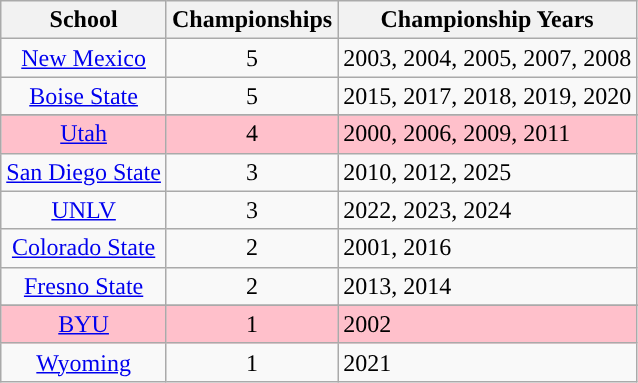<table class="wikitable sortable" style="text-align:center">
<tr>
<th width=px>School</th>
<th width=px>Championships</th>
<th width=px>Championship Years</th>
</tr>
<tr>
<td><a href='#'>New Mexico</a></td>
<td>5</td>
<td align=left>2003, 2004, 2005, 2007, 2008</td>
</tr>
<tr>
<td><a href='#'>Boise State</a></td>
<td>5</td>
<td align=left>2015, 2017, 2018, 2019, 2020</td>
</tr>
<tr>
</tr>
<tr bgcolor=pink>
<td><a href='#'>Utah</a></td>
<td>4</td>
<td align=left>2000, 2006, 2009, 2011</td>
</tr>
<tr>
<td><a href='#'>San Diego State</a></td>
<td>3</td>
<td align=left>2010, 2012, 2025</td>
</tr>
<tr>
<td><a href='#'>UNLV</a></td>
<td>3</td>
<td align=left>2022, 2023, 2024</td>
</tr>
<tr>
<td><a href='#'>Colorado State</a></td>
<td>2</td>
<td align=left>2001, 2016</td>
</tr>
<tr>
<td><a href='#'>Fresno State</a></td>
<td>2</td>
<td align=left>2013, 2014</td>
</tr>
<tr>
</tr>
<tr bgcolor=pink>
<td><a href='#'>BYU</a></td>
<td>1</td>
<td align=left>2002</td>
</tr>
<tr>
<td><a href='#'>Wyoming</a></td>
<td>1</td>
<td align=left>2021</td>
</tr>
</table>
